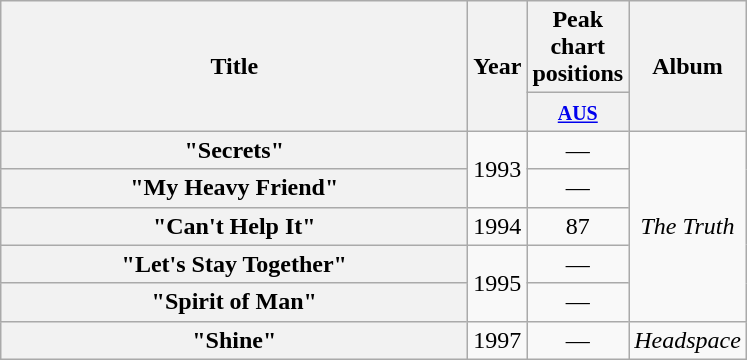<table class="wikitable plainrowheaders" style="text-align:center;" border="1">
<tr>
<th rowspan="2" scope="col" style="width:19em;">Title</th>
<th rowspan="2" scope="col" style="width:1em;">Year</th>
<th colspan="1">Peak chart positions</th>
<th rowspan="2" scope="col">Album</th>
</tr>
<tr>
<th width="30px"><small><a href='#'>AUS</a></small><br></th>
</tr>
<tr>
<th scope="row">"Secrets"</th>
<td rowspan="2">1993</td>
<td>—</td>
<td rowspan="5"><em>The Truth</em></td>
</tr>
<tr>
<th scope="row">"My Heavy Friend"</th>
<td>—</td>
</tr>
<tr>
<th scope="row">"Can't Help It"</th>
<td>1994</td>
<td>87</td>
</tr>
<tr>
<th scope="row">"Let's Stay Together"</th>
<td rowspan="2">1995</td>
<td>—</td>
</tr>
<tr>
<th scope="row">"Spirit of Man"</th>
<td>—</td>
</tr>
<tr>
<th scope="row">"Shine"</th>
<td>1997</td>
<td>—</td>
<td><em>Headspace</em></td>
</tr>
</table>
